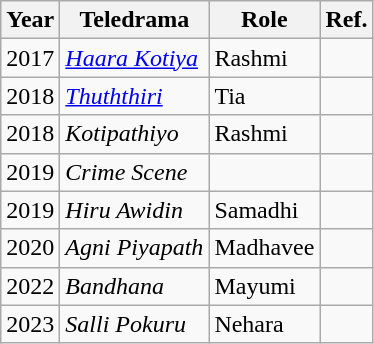<table class="wikitable">
<tr>
<th>Year</th>
<th>Teledrama</th>
<th>Role</th>
<th>Ref.</th>
</tr>
<tr>
<td>2017</td>
<td><em><a href='#'>Haara Kotiya</a></em></td>
<td>Rashmi</td>
<td></td>
</tr>
<tr>
<td>2018</td>
<td><em><a href='#'>Thuththiri</a></em></td>
<td>Tia</td>
<td></td>
</tr>
<tr>
<td>2018</td>
<td><em>Kotipathiyo</em></td>
<td>Rashmi</td>
<td></td>
</tr>
<tr>
<td>2019</td>
<td><em>Crime Scene</em></td>
<td></td>
<td></td>
</tr>
<tr>
<td>2019</td>
<td><em>Hiru Awidin</em></td>
<td>Samadhi</td>
<td></td>
</tr>
<tr>
<td>2020</td>
<td><em>Agni Piyapath</em></td>
<td>Madhavee</td>
<td></td>
</tr>
<tr>
<td>2022</td>
<td><em>Bandhana</em></td>
<td>Mayumi</td>
<td></td>
</tr>
<tr>
<td>2023</td>
<td><em>Salli Pokuru</em></td>
<td>Nehara</td>
<td></td>
</tr>
</table>
